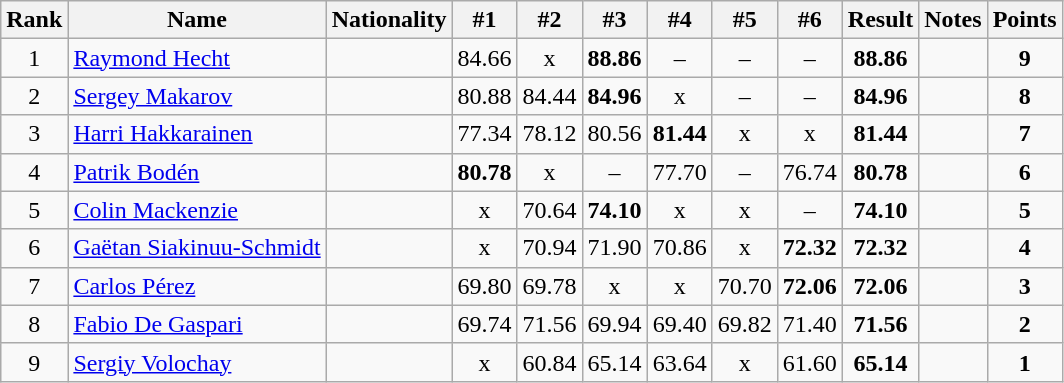<table class="wikitable sortable" style="text-align:center">
<tr>
<th>Rank</th>
<th>Name</th>
<th>Nationality</th>
<th>#1</th>
<th>#2</th>
<th>#3</th>
<th>#4</th>
<th>#5</th>
<th>#6</th>
<th>Result</th>
<th>Notes</th>
<th>Points</th>
</tr>
<tr>
<td>1</td>
<td align=left><a href='#'>Raymond Hecht</a></td>
<td align=left></td>
<td>84.66</td>
<td>x</td>
<td><strong>88.86</strong></td>
<td>–</td>
<td>–</td>
<td>–</td>
<td><strong>88.86</strong></td>
<td></td>
<td><strong>9</strong></td>
</tr>
<tr>
<td>2</td>
<td align=left><a href='#'>Sergey Makarov</a></td>
<td align=left></td>
<td>80.88</td>
<td>84.44</td>
<td><strong>84.96</strong></td>
<td>x</td>
<td>–</td>
<td>–</td>
<td><strong>84.96</strong></td>
<td></td>
<td><strong>8</strong></td>
</tr>
<tr>
<td>3</td>
<td align=left><a href='#'>Harri Hakkarainen</a></td>
<td align=left></td>
<td>77.34</td>
<td>78.12</td>
<td>80.56</td>
<td><strong>81.44</strong></td>
<td>x</td>
<td>x</td>
<td><strong>81.44</strong></td>
<td></td>
<td><strong>7</strong></td>
</tr>
<tr>
<td>4</td>
<td align=left><a href='#'>Patrik Bodén</a></td>
<td align=left></td>
<td><strong>80.78</strong></td>
<td>x</td>
<td>–</td>
<td>77.70</td>
<td>–</td>
<td>76.74</td>
<td><strong>80.78</strong></td>
<td></td>
<td><strong>6</strong></td>
</tr>
<tr>
<td>5</td>
<td align=left><a href='#'>Colin Mackenzie</a></td>
<td align=left></td>
<td>x</td>
<td>70.64</td>
<td><strong>74.10</strong></td>
<td>x</td>
<td>x</td>
<td>–</td>
<td><strong>74.10</strong></td>
<td></td>
<td><strong>5</strong></td>
</tr>
<tr>
<td>6</td>
<td align=left><a href='#'>Gaëtan Siakinuu-Schmidt</a></td>
<td align=left></td>
<td>x</td>
<td>70.94</td>
<td>71.90</td>
<td>70.86</td>
<td>x</td>
<td><strong>72.32</strong></td>
<td><strong>72.32</strong></td>
<td></td>
<td><strong>4</strong></td>
</tr>
<tr>
<td>7</td>
<td align=left><a href='#'>Carlos Pérez</a></td>
<td align=left></td>
<td>69.80</td>
<td>69.78</td>
<td>x</td>
<td>x</td>
<td>70.70</td>
<td><strong>72.06</strong></td>
<td><strong>72.06</strong></td>
<td></td>
<td><strong>3</strong></td>
</tr>
<tr>
<td>8</td>
<td align=left><a href='#'>Fabio De Gaspari</a></td>
<td align=left></td>
<td>69.74</td>
<td>71.56</td>
<td>69.94</td>
<td>69.40</td>
<td>69.82</td>
<td>71.40</td>
<td><strong>71.56</strong></td>
<td></td>
<td><strong>2</strong></td>
</tr>
<tr>
<td>9</td>
<td align=left><a href='#'>Sergiy Volochay</a></td>
<td align=left></td>
<td>x</td>
<td>60.84</td>
<td>65.14</td>
<td>63.64</td>
<td>x</td>
<td>61.60</td>
<td><strong>65.14</strong></td>
<td></td>
<td><strong>1</strong></td>
</tr>
</table>
